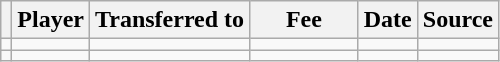<table class="wikitable plainrowheaders sortable">
<tr>
<th></th>
<th scope="col">Player</th>
<th>Transferred to</th>
<th style="width: 65px;">Fee</th>
<th scope="col">Date</th>
<th scope="col">Source</th>
</tr>
<tr>
<td align="center"></td>
<td></td>
<td></td>
<td></td>
<td></td>
<td></td>
</tr>
<tr>
<td align="center"></td>
<td></td>
<td></td>
<td></td>
<td></td>
<td></td>
</tr>
</table>
